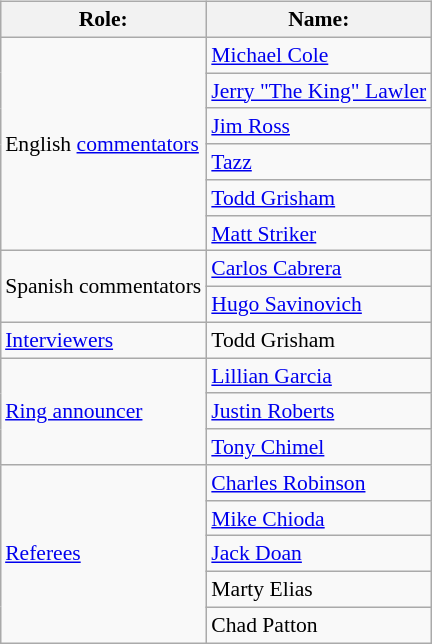<table class=wikitable style="font-size:90%; margin: 0.5em 0 0.5em 1em; float: right; clear: right;">
<tr>
<th>Role:</th>
<th>Name:</th>
</tr>
<tr>
<td rowspan=6>English <a href='#'>commentators</a></td>
<td><a href='#'>Michael Cole</a> </td>
</tr>
<tr>
<td><a href='#'>Jerry "The King" Lawler</a> </td>
</tr>
<tr>
<td><a href='#'>Jim Ross</a> </td>
</tr>
<tr>
<td><a href='#'>Tazz</a> </td>
</tr>
<tr>
<td><a href='#'>Todd Grisham</a> </td>
</tr>
<tr>
<td><a href='#'>Matt Striker</a> </td>
</tr>
<tr>
<td rowspan=2>Spanish commentators</td>
<td><a href='#'>Carlos Cabrera</a></td>
</tr>
<tr>
<td><a href='#'>Hugo Savinovich</a></td>
</tr>
<tr>
<td><a href='#'>Interviewers</a></td>
<td>Todd Grisham</td>
</tr>
<tr>
<td rowspan=3><a href='#'>Ring announcer</a></td>
<td><a href='#'>Lillian Garcia</a> </td>
</tr>
<tr>
<td><a href='#'>Justin Roberts</a> </td>
</tr>
<tr>
<td><a href='#'>Tony Chimel</a> </td>
</tr>
<tr>
<td rowspan=5><a href='#'>Referees</a></td>
<td><a href='#'>Charles Robinson</a></td>
</tr>
<tr>
<td><a href='#'>Mike Chioda</a></td>
</tr>
<tr>
<td><a href='#'>Jack Doan</a></td>
</tr>
<tr>
<td>Marty Elias</td>
</tr>
<tr>
<td>Chad Patton</td>
</tr>
</table>
